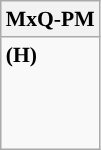<table class="wikitable" style="font-size: 90%;">
<tr>
<th>MxQ-PM</th>
</tr>
<tr>
<td> <strong>(H)</strong><br><br><br><br></td>
</tr>
</table>
